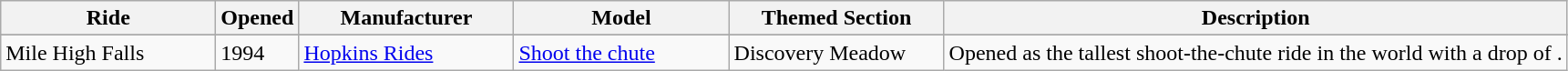<table class="wikitable sortable">
<tr>
<th style="width:150px;">Ride</th>
<th style="width:50px;">Opened</th>
<th style="width:150px;">Manufacturer</th>
<th style="width:150px;">Model</th>
<th style="width:150px;">Themed Section</th>
<th>Description</th>
</tr>
<tr>
</tr>
<tr>
<td>Mile High Falls</td>
<td>1994</td>
<td><a href='#'>Hopkins Rides</a></td>
<td><a href='#'>Shoot the chute</a></td>
<td>Discovery Meadow</td>
<td>Opened as the tallest shoot-the-chute ride in the world with a drop of .</td>
</tr>
</table>
